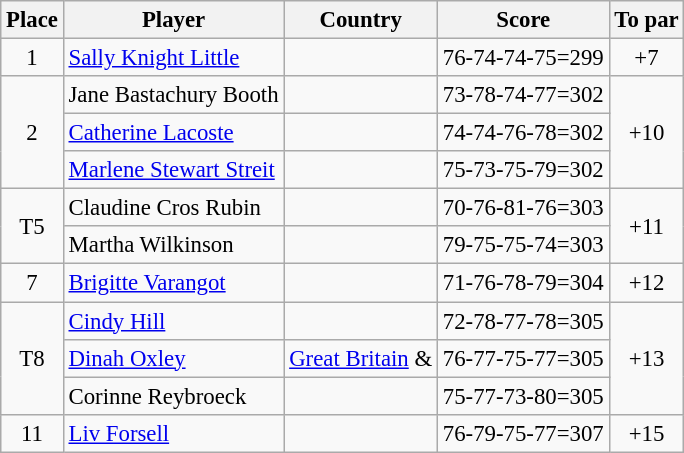<table class="wikitable" style="font-size:95%;">
<tr>
<th>Place</th>
<th>Player</th>
<th>Country</th>
<th>Score</th>
<th>To par</th>
</tr>
<tr>
<td align=center>1</td>
<td><a href='#'>Sally Knight Little</a></td>
<td></td>
<td>76-74-74-75=299</td>
<td align=center>+7</td>
</tr>
<tr>
<td rowspan=3 align=center>2</td>
<td>Jane Bastachury Booth</td>
<td></td>
<td>73-78-74-77=302</td>
<td rowspan=3 align=center>+10</td>
</tr>
<tr>
<td><a href='#'>Catherine Lacoste</a></td>
<td></td>
<td>74-74-76-78=302</td>
</tr>
<tr>
<td><a href='#'>Marlene Stewart Streit</a></td>
<td></td>
<td>75-73-75-79=302</td>
</tr>
<tr>
<td rowspan=2 align=center>T5</td>
<td>Claudine Cros Rubin</td>
<td></td>
<td>70-76-81-76=303</td>
<td rowspan=2 align=center>+11</td>
</tr>
<tr>
<td>Martha Wilkinson</td>
<td></td>
<td>79-75-75-74=303</td>
</tr>
<tr>
<td align=center>7</td>
<td><a href='#'>Brigitte Varangot</a></td>
<td></td>
<td>71-76-78-79=304</td>
<td align=center>+12</td>
</tr>
<tr>
<td rowspan=3 align=center>T8</td>
<td><a href='#'>Cindy Hill</a></td>
<td></td>
<td>72-78-77-78=305</td>
<td rowspan=3 align=center>+13</td>
</tr>
<tr>
<td><a href='#'>Dinah Oxley</a></td>
<td> <a href='#'>Great Britain</a> &<br></td>
<td>76-77-75-77=305</td>
</tr>
<tr>
<td>Corinne Reybroeck</td>
<td></td>
<td>75-77-73-80=305</td>
</tr>
<tr>
<td align=center>11</td>
<td><a href='#'>Liv Forsell</a></td>
<td></td>
<td>76-79-75-77=307</td>
<td align=center>+15</td>
</tr>
</table>
